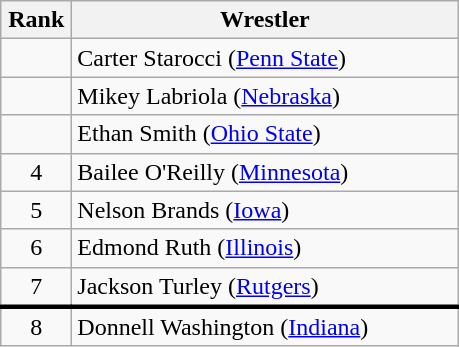<table class="wikitable" style="text-align: center;">
<tr>
<th width="40">Rank</th>
<th width="250">Wrestler</th>
</tr>
<tr>
<td></td>
<td align="left">Carter Starocci (<a href='#'>Penn State</a>)</td>
</tr>
<tr>
<td></td>
<td align="left">Mikey Labriola (<a href='#'>Nebraska</a>)</td>
</tr>
<tr>
<td></td>
<td align="left">Ethan Smith (<a href='#'>Ohio State</a>)</td>
</tr>
<tr>
<td>4</td>
<td align="left">Bailee O'Reilly (<a href='#'>Minnesota</a>)</td>
</tr>
<tr>
<td>5</td>
<td align="left">Nelson Brands (<a href='#'>Iowa</a>)</td>
</tr>
<tr>
<td>6</td>
<td align="left">Edmond Ruth (<a href='#'>Illinois</a>)</td>
</tr>
<tr>
<td>7</td>
<td align="left">Jackson Turley (<a href='#'>Rutgers</a>)</td>
</tr>
<tr style="border-top:3px solid black">
<td>8</td>
<td align="left">Donnell Washington (<a href='#'>Indiana</a>)</td>
</tr>
</table>
